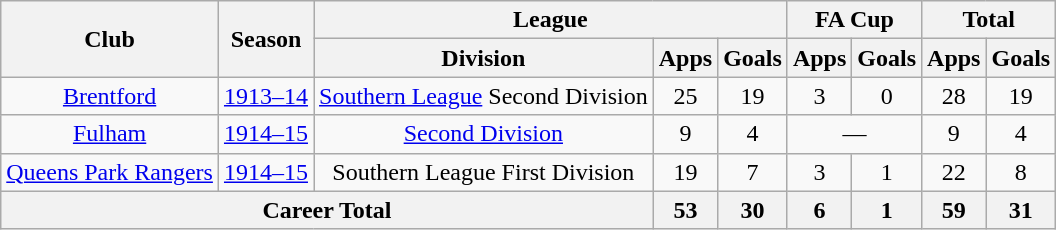<table class="wikitable" style="text-align: center;">
<tr>
<th rowspan="2">Club</th>
<th rowspan="2">Season</th>
<th colspan="3">League</th>
<th colspan="2">FA Cup</th>
<th colspan="2">Total</th>
</tr>
<tr>
<th>Division</th>
<th>Apps</th>
<th>Goals</th>
<th>Apps</th>
<th>Goals</th>
<th>Apps</th>
<th>Goals</th>
</tr>
<tr>
<td><a href='#'>Brentford</a></td>
<td><a href='#'>1913–14</a></td>
<td><a href='#'>Southern League</a> Second Division</td>
<td>25</td>
<td>19</td>
<td>3</td>
<td>0</td>
<td>28</td>
<td>19</td>
</tr>
<tr>
<td><a href='#'>Fulham</a></td>
<td><a href='#'>1914–15</a></td>
<td><a href='#'>Second Division</a></td>
<td>9</td>
<td>4</td>
<td colspan="2">—</td>
<td>9</td>
<td>4</td>
</tr>
<tr>
<td><a href='#'>Queens Park Rangers</a></td>
<td><a href='#'>1914–15</a></td>
<td>Southern League First Division</td>
<td>19</td>
<td>7</td>
<td>3</td>
<td>1</td>
<td>22</td>
<td>8</td>
</tr>
<tr>
<th colspan="3">Career Total</th>
<th>53</th>
<th>30</th>
<th>6</th>
<th>1</th>
<th>59</th>
<th>31</th>
</tr>
</table>
